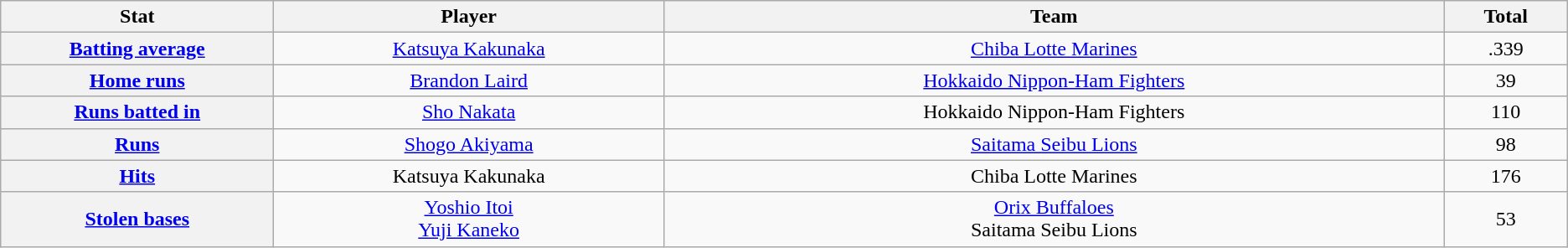<table class="wikitable" style="text-align:center;">
<tr>
<th scope="col" style="width:7%;">Stat</th>
<th scope="col" style="width:10%;">Player</th>
<th scope="col" style="width:20%;">Team</th>
<th scope="col" style="width:3%;">Total</th>
</tr>
<tr>
<th scope="row" style="text-align:center;"><a href='#'>Batting average</a></th>
<td><a href='#'>Katsuya Kakunaka</a></td>
<td><a href='#'>Chiba Lotte Marines</a></td>
<td>.339</td>
</tr>
<tr>
<th scope="row" style="text-align:center;"><a href='#'>Home runs</a></th>
<td><a href='#'>Brandon Laird</a></td>
<td><a href='#'>Hokkaido Nippon-Ham Fighters</a></td>
<td>39</td>
</tr>
<tr>
<th scope="row" style="text-align:center;"><a href='#'>Runs batted in</a></th>
<td><a href='#'>Sho Nakata</a></td>
<td>Hokkaido Nippon-Ham Fighters</td>
<td>110</td>
</tr>
<tr>
<th scope="row" style="text-align:center;"><a href='#'>Runs</a></th>
<td><a href='#'>Shogo Akiyama</a></td>
<td><a href='#'>Saitama Seibu Lions</a></td>
<td>98</td>
</tr>
<tr>
<th scope="row" style="text-align:center;"><a href='#'>Hits</a></th>
<td>Katsuya Kakunaka</td>
<td>Chiba Lotte Marines</td>
<td>176</td>
</tr>
<tr>
<th scope="row" style="text-align:center;"><a href='#'>Stolen bases</a></th>
<td><a href='#'>Yoshio Itoi</a> <br><a href='#'>Yuji Kaneko</a></td>
<td><a href='#'>Orix Buffaloes</a> <br>Saitama Seibu Lions</td>
<td>53</td>
</tr>
</table>
